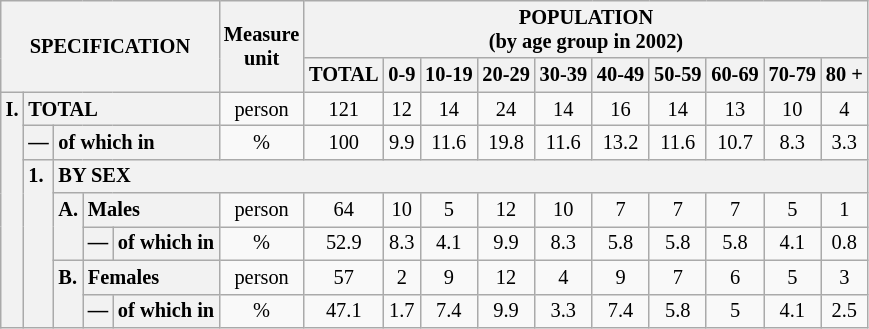<table class="wikitable" style="font-size:85%; text-align:center">
<tr>
<th rowspan="2" colspan="5">SPECIFICATION</th>
<th rowspan="2">Measure<br> unit</th>
<th colspan="10" rowspan="1">POPULATION<br> (by age group in 2002)</th>
</tr>
<tr>
<th>TOTAL</th>
<th>0-9</th>
<th>10-19</th>
<th>20-29</th>
<th>30-39</th>
<th>40-49</th>
<th>50-59</th>
<th>60-69</th>
<th>70-79</th>
<th>80 +</th>
</tr>
<tr>
<th style="text-align:left" valign="top" rowspan="7">I.</th>
<th style="text-align:left" colspan="4">TOTAL</th>
<td>person</td>
<td>121</td>
<td>12</td>
<td>14</td>
<td>24</td>
<td>14</td>
<td>16</td>
<td>14</td>
<td>13</td>
<td>10</td>
<td>4</td>
</tr>
<tr>
<th style="text-align:left" valign="top">—</th>
<th style="text-align:left" colspan="3">of which in</th>
<td>%</td>
<td>100</td>
<td>9.9</td>
<td>11.6</td>
<td>19.8</td>
<td>11.6</td>
<td>13.2</td>
<td>11.6</td>
<td>10.7</td>
<td>8.3</td>
<td>3.3</td>
</tr>
<tr>
<th style="text-align:left" valign="top" rowspan="5">1.</th>
<th style="text-align:left" colspan="14">BY SEX</th>
</tr>
<tr>
<th style="text-align:left" valign="top" rowspan="2">A.</th>
<th style="text-align:left" colspan="2">Males</th>
<td>person</td>
<td>64</td>
<td>10</td>
<td>5</td>
<td>12</td>
<td>10</td>
<td>7</td>
<td>7</td>
<td>7</td>
<td>5</td>
<td>1</td>
</tr>
<tr>
<th style="text-align:left" valign="top">—</th>
<th style="text-align:left" colspan="1">of which in</th>
<td>%</td>
<td>52.9</td>
<td>8.3</td>
<td>4.1</td>
<td>9.9</td>
<td>8.3</td>
<td>5.8</td>
<td>5.8</td>
<td>5.8</td>
<td>4.1</td>
<td>0.8</td>
</tr>
<tr>
<th style="text-align:left" valign="top" rowspan="2">B.</th>
<th style="text-align:left" colspan="2">Females</th>
<td>person</td>
<td>57</td>
<td>2</td>
<td>9</td>
<td>12</td>
<td>4</td>
<td>9</td>
<td>7</td>
<td>6</td>
<td>5</td>
<td>3</td>
</tr>
<tr>
<th style="text-align:left" valign="top">—</th>
<th style="text-align:left" colspan="1">of which in</th>
<td>%</td>
<td>47.1</td>
<td>1.7</td>
<td>7.4</td>
<td>9.9</td>
<td>3.3</td>
<td>7.4</td>
<td>5.8</td>
<td>5</td>
<td>4.1</td>
<td>2.5</td>
</tr>
</table>
